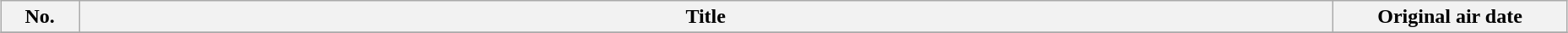<table class="wikitable plainrowheaders" style="width:98%; margin:auto; background:#FFF;">
<tr>
<th style="width:5%;">No.</th>
<th>Title</th>
<th style="width:15%;">Original air date</th>
</tr>
<tr>
</tr>
</table>
